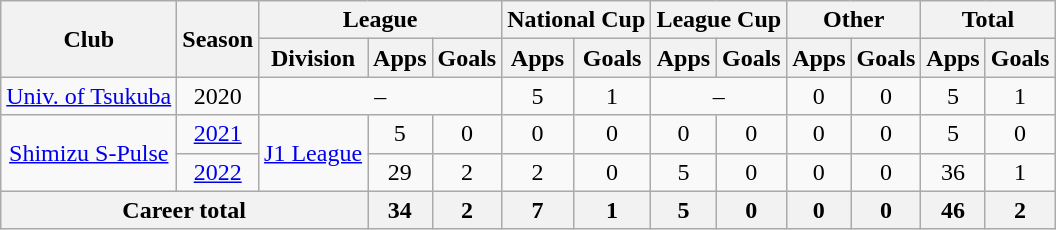<table class="wikitable" style="text-align: center">
<tr>
<th rowspan="2">Club</th>
<th rowspan="2">Season</th>
<th colspan="3">League</th>
<th colspan="2">National Cup</th>
<th colspan="2">League Cup</th>
<th colspan="2">Other</th>
<th colspan="2">Total</th>
</tr>
<tr>
<th>Division</th>
<th>Apps</th>
<th>Goals</th>
<th>Apps</th>
<th>Goals</th>
<th>Apps</th>
<th>Goals</th>
<th>Apps</th>
<th>Goals</th>
<th>Apps</th>
<th>Goals</th>
</tr>
<tr>
<td><a href='#'>Univ. of Tsukuba</a></td>
<td>2020</td>
<td colspan="3">–</td>
<td>5</td>
<td>1</td>
<td colspan="2">–</td>
<td>0</td>
<td>0</td>
<td>5</td>
<td>1</td>
</tr>
<tr>
<td rowspan="2"><a href='#'>Shimizu S-Pulse</a></td>
<td><a href='#'>2021</a></td>
<td rowspan="2"><a href='#'>J1 League</a></td>
<td>5</td>
<td>0</td>
<td>0</td>
<td>0</td>
<td>0</td>
<td>0</td>
<td>0</td>
<td>0</td>
<td>5</td>
<td>0</td>
</tr>
<tr>
<td><a href='#'>2022</a></td>
<td>29</td>
<td>2</td>
<td>2</td>
<td>0</td>
<td>5</td>
<td>0</td>
<td>0</td>
<td>0</td>
<td>36</td>
<td>1</td>
</tr>
<tr>
<th colspan=3>Career total</th>
<th>34</th>
<th>2</th>
<th>7</th>
<th>1</th>
<th>5</th>
<th>0</th>
<th>0</th>
<th>0</th>
<th>46</th>
<th>2</th>
</tr>
</table>
